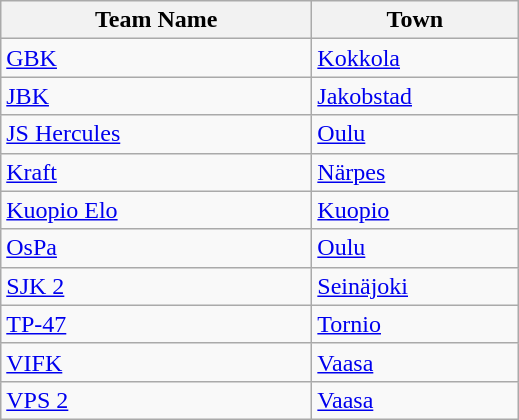<table class="wikitable sortable" style="text-align: left;">
<tr>
<th width=200>Team Name</th>
<th width=130>Town</th>
</tr>
<tr>
<td><a href='#'>GBK</a></td>
<td><a href='#'>Kokkola</a></td>
</tr>
<tr>
<td><a href='#'>JBK</a></td>
<td><a href='#'>Jakobstad</a></td>
</tr>
<tr>
<td><a href='#'>JS Hercules</a></td>
<td><a href='#'>Oulu</a></td>
</tr>
<tr>
<td><a href='#'>Kraft</a></td>
<td><a href='#'>Närpes</a></td>
</tr>
<tr>
<td><a href='#'>Kuopio Elo</a></td>
<td><a href='#'>Kuopio</a></td>
</tr>
<tr>
<td><a href='#'>OsPa</a></td>
<td><a href='#'>Oulu</a></td>
</tr>
<tr>
<td><a href='#'>SJK 2</a></td>
<td><a href='#'>Seinäjoki</a></td>
</tr>
<tr>
<td><a href='#'>TP-47</a></td>
<td><a href='#'>Tornio</a></td>
</tr>
<tr>
<td><a href='#'>VIFK</a></td>
<td><a href='#'>Vaasa</a></td>
</tr>
<tr>
<td><a href='#'>VPS 2</a></td>
<td><a href='#'>Vaasa</a></td>
</tr>
</table>
